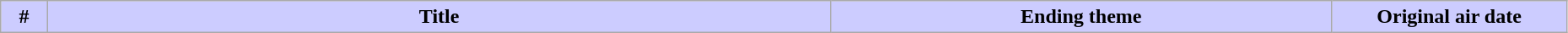<table class="wikitable" width="98%">
<tr>
<th style="background: #CCF" width="3%">#</th>
<th style="background: #CCF" width="50%">Title</th>
<th style="background: #CCF">Ending theme</th>
<th style="background: #CCF" width="15%">Original air date<br>














</th>
</tr>
</table>
